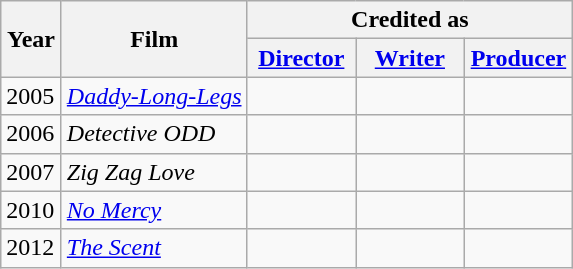<table class="wikitable">
<tr>
<th rowspan="2" style="width:33px;">Year</th>
<th rowspan="2">Film</th>
<th colspan="3">Credited as</th>
</tr>
<tr>
<th width=65><a href='#'>Director</a></th>
<th width=65><a href='#'>Writer</a></th>
<th width=65><a href='#'>Producer</a></th>
</tr>
<tr>
<td>2005</td>
<td><em><a href='#'>Daddy-Long-Legs</a></em></td>
<td></td>
<td></td>
<td></td>
</tr>
<tr>
<td>2006</td>
<td><em>Detective ODD</em></td>
<td></td>
<td></td>
<td></td>
</tr>
<tr>
<td>2007</td>
<td><em>Zig Zag Love</em></td>
<td></td>
<td></td>
<td></td>
</tr>
<tr>
<td>2010</td>
<td><em><a href='#'>No Mercy</a></em></td>
<td></td>
<td></td>
<td></td>
</tr>
<tr>
<td>2012</td>
<td><em><a href='#'>The Scent</a></em></td>
<td></td>
<td></td>
<td></td>
</tr>
</table>
